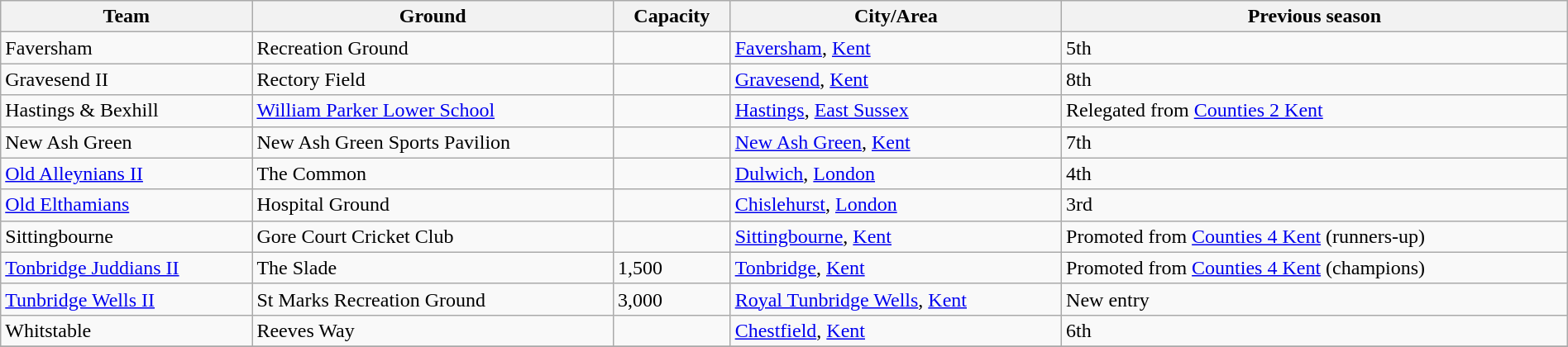<table class="wikitable sortable" width=100%>
<tr>
<th>Team</th>
<th>Ground</th>
<th>Capacity</th>
<th>City/Area</th>
<th>Previous season</th>
</tr>
<tr>
<td>Faversham</td>
<td>Recreation Ground</td>
<td></td>
<td><a href='#'>Faversham</a>, <a href='#'>Kent</a></td>
<td>5th</td>
</tr>
<tr>
<td>Gravesend II</td>
<td>Rectory Field</td>
<td></td>
<td><a href='#'>Gravesend</a>, <a href='#'>Kent</a></td>
<td>8th</td>
</tr>
<tr>
<td>Hastings & Bexhill</td>
<td><a href='#'>William Parker Lower School</a></td>
<td></td>
<td><a href='#'>Hastings</a>, <a href='#'>East Sussex</a></td>
<td>Relegated from <a href='#'>Counties 2 Kent</a></td>
</tr>
<tr>
<td>New Ash Green</td>
<td>New Ash Green Sports Pavilion</td>
<td></td>
<td><a href='#'>New Ash Green</a>, <a href='#'>Kent</a></td>
<td>7th</td>
</tr>
<tr>
<td><a href='#'>Old Alleynians II</a></td>
<td>The Common</td>
<td></td>
<td><a href='#'>Dulwich</a>, <a href='#'>London</a></td>
<td>4th</td>
</tr>
<tr>
<td><a href='#'>Old Elthamians</a></td>
<td>Hospital Ground</td>
<td></td>
<td><a href='#'>Chislehurst</a>, <a href='#'>London</a></td>
<td>3rd</td>
</tr>
<tr>
<td>Sittingbourne</td>
<td>Gore Court Cricket Club</td>
<td></td>
<td><a href='#'>Sittingbourne</a>, <a href='#'>Kent</a></td>
<td>Promoted from <a href='#'>Counties 4 Kent</a> (runners-up)</td>
</tr>
<tr>
<td><a href='#'>Tonbridge Juddians II</a></td>
<td>The Slade</td>
<td>1,500</td>
<td><a href='#'>Tonbridge</a>, <a href='#'>Kent</a></td>
<td>Promoted from <a href='#'>Counties 4 Kent</a> (champions)</td>
</tr>
<tr>
<td><a href='#'>Tunbridge Wells II</a></td>
<td>St Marks Recreation Ground</td>
<td>3,000</td>
<td><a href='#'>Royal Tunbridge Wells</a>, <a href='#'>Kent</a></td>
<td>New entry</td>
</tr>
<tr>
<td>Whitstable</td>
<td>Reeves Way</td>
<td></td>
<td><a href='#'>Chestfield</a>, <a href='#'>Kent</a></td>
<td>6th</td>
</tr>
<tr>
</tr>
</table>
